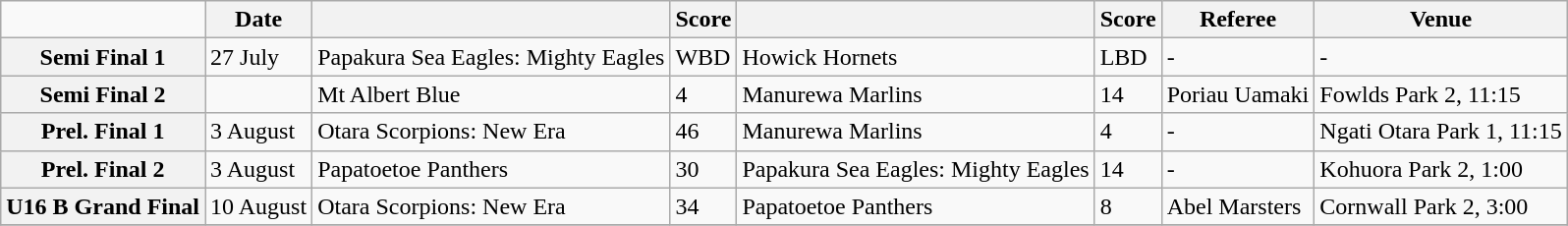<table class="wikitable mw-collapsible">
<tr>
<td></td>
<th scope="col">Date</th>
<th scope="col"></th>
<th scope="col">Score</th>
<th scope="col"></th>
<th scope="col">Score</th>
<th scope="col">Referee</th>
<th scope="col">Venue</th>
</tr>
<tr>
<th scope="row">Semi Final 1</th>
<td>27 July</td>
<td>Papakura Sea Eagles: Mighty Eagles</td>
<td>WBD</td>
<td>Howick Hornets</td>
<td>LBD</td>
<td>-</td>
<td>-</td>
</tr>
<tr>
<th scope="row">Semi Final 2</th>
<td></td>
<td>Mt Albert Blue</td>
<td>4</td>
<td>Manurewa Marlins</td>
<td>14</td>
<td>Poriau Uamaki</td>
<td>Fowlds Park 2, 11:15</td>
</tr>
<tr>
<th scope="row">Prel. Final 1</th>
<td>3 August</td>
<td>Otara Scorpions: New Era</td>
<td>46</td>
<td>Manurewa Marlins</td>
<td>4</td>
<td>-</td>
<td>Ngati Otara Park 1, 11:15</td>
</tr>
<tr>
<th scope="row">Prel. Final 2</th>
<td>3 August</td>
<td>Papatoetoe Panthers</td>
<td>30</td>
<td>Papakura Sea Eagles: Mighty Eagles</td>
<td>14</td>
<td>-</td>
<td>Kohuora Park 2, 1:00</td>
</tr>
<tr>
<th scope="row">U16 B Grand Final</th>
<td>10 August</td>
<td>Otara Scorpions: New Era</td>
<td>34</td>
<td>Papatoetoe Panthers</td>
<td>8</td>
<td>Abel Marsters</td>
<td>Cornwall Park 2, 3:00</td>
</tr>
<tr>
</tr>
</table>
